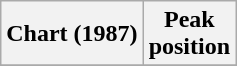<table class="wikitable sortable plainrowheaders">
<tr>
<th>Chart (1987)</th>
<th>Peak<br>position</th>
</tr>
<tr>
</tr>
</table>
